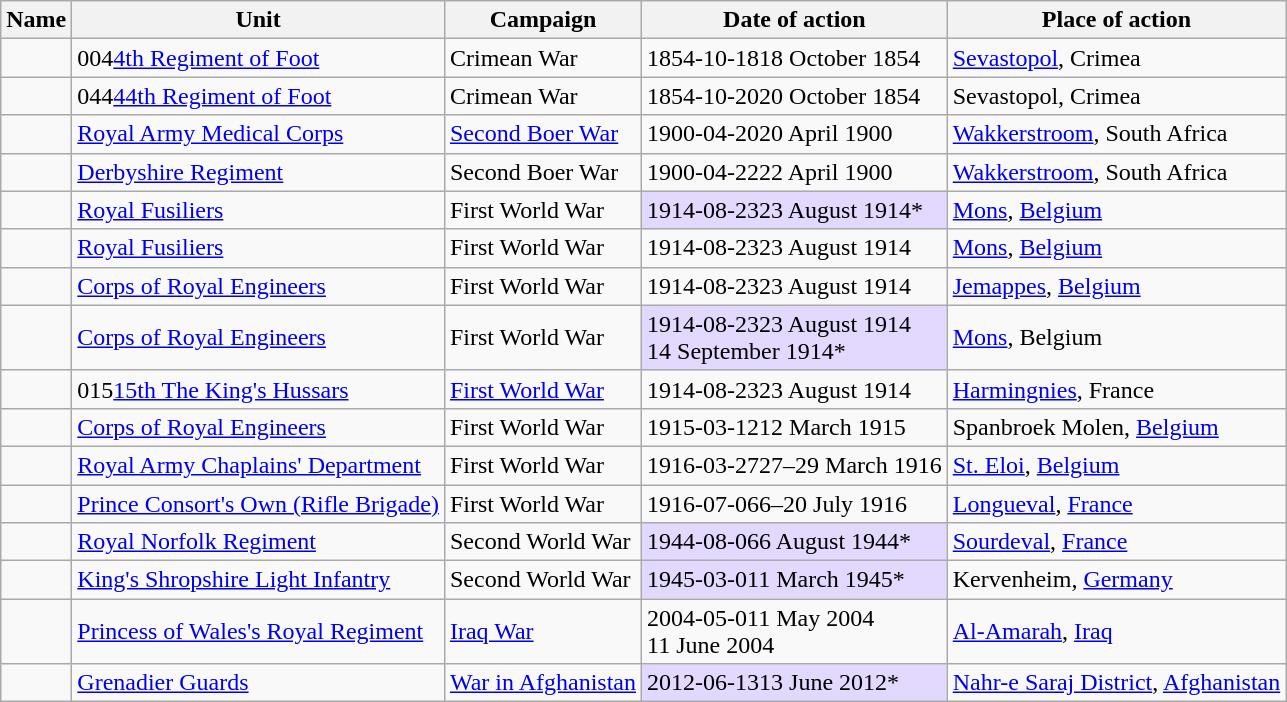<table class="wikitable sortable">
<tr>
<th>Name</th>
<th>Unit</th>
<th>Campaign</th>
<th>Date of action</th>
<th>Place of action</th>
</tr>
<tr>
<td></td>
<td><span>004</span><a href='#'>4th Regiment of Foot</a></td>
<td>Crimean War</td>
<td><span>1854-10-18</span>18 October 1854</td>
<td><a href='#'>Sevastopol</a>, Crimea</td>
</tr>
<tr>
<td></td>
<td><span>044</span><a href='#'>44th Regiment of Foot</a></td>
<td>Crimean War</td>
<td><span>1854-10-20</span>20 October 1854</td>
<td>Sevastopol, Crimea</td>
</tr>
<tr>
<td></td>
<td><a href='#'>Royal Army Medical Corps</a></td>
<td><a href='#'>Second Boer War</a></td>
<td><span>1900-04-20</span>20 April 1900</td>
<td><a href='#'>Wakkerstroom</a>, South Africa</td>
</tr>
<tr>
<td></td>
<td><a href='#'>Derbyshire Regiment</a></td>
<td>Second Boer War</td>
<td><span>1900-04-22</span>22 April 1900</td>
<td><a href='#'>Wakkerstroom</a>, South Africa</td>
</tr>
<tr>
<td></td>
<td><a href='#'>Royal Fusiliers</a></td>
<td>First World War</td>
<td style="background:#e3d9ff;"><span>1914-08-23</span>23 August 1914*</td>
<td><a href='#'>Mons</a>, <a href='#'>Belgium</a></td>
</tr>
<tr>
<td></td>
<td><a href='#'>Royal Fusiliers</a></td>
<td>First World War</td>
<td><span>1914-08-23</span>23 August 1914</td>
<td><a href='#'>Mons</a>, <a href='#'>Belgium</a></td>
</tr>
<tr>
<td></td>
<td><a href='#'>Corps of Royal Engineers</a></td>
<td>First World War</td>
<td><span>1914-08-23</span>23 August 1914</td>
<td><a href='#'>Jemappes</a>, <a href='#'>Belgium</a></td>
</tr>
<tr>
<td></td>
<td><a href='#'>Corps of Royal Engineers</a></td>
<td>First World War</td>
<td style="background:#e3d9ff;"><span>1914-08-23</span>23 August 1914<br>14 September 1914*</td>
<td><a href='#'>Mons</a>, Belgium</td>
</tr>
<tr>
<td></td>
<td><span>015</span><a href='#'>15th The King's Hussars</a></td>
<td><a href='#'>First World War</a></td>
<td><span>1914-08-23</span>23 August 1914</td>
<td><a href='#'>Harmingnies</a>, France</td>
</tr>
<tr>
<td></td>
<td><a href='#'>Corps of Royal Engineers</a></td>
<td>First World War</td>
<td><span>1915-03-12</span>12 March 1915</td>
<td>Spanbroek Molen, <a href='#'>Belgium</a></td>
</tr>
<tr>
<td></td>
<td><a href='#'>Royal Army Chaplains' Department</a></td>
<td>First World War</td>
<td><span>1916-03-27</span>27–29 March 1916</td>
<td><a href='#'>St. Eloi</a>, <a href='#'>Belgium</a></td>
</tr>
<tr>
<td></td>
<td><a href='#'>Prince Consort's Own (Rifle Brigade)</a></td>
<td>First World War</td>
<td><span>1916-07-06</span>6–20 July 1916</td>
<td><a href='#'>Longueval</a>, <a href='#'>France</a></td>
</tr>
<tr>
<td></td>
<td><a href='#'>Royal Norfolk Regiment</a></td>
<td>Second World War</td>
<td style="background:#e3d9ff;"><span>1944-08-06</span>6 August 1944*</td>
<td><a href='#'>Sourdeval</a>, <a href='#'>France</a></td>
</tr>
<tr>
<td></td>
<td><a href='#'>King's Shropshire Light Infantry</a></td>
<td>Second World War</td>
<td style="background:#e3d9ff;"><span>1945-03-01</span>1 March 1945*</td>
<td>Kervenheim, <a href='#'>Germany</a></td>
</tr>
<tr>
<td></td>
<td><a href='#'>Princess of Wales's Royal Regiment</a></td>
<td><a href='#'>Iraq War</a></td>
<td><span>2004-05-01</span>1 May 2004<br>11 June 2004</td>
<td><a href='#'>Al-Amarah</a>, <a href='#'>Iraq</a></td>
</tr>
<tr>
<td></td>
<td><a href='#'>Grenadier Guards</a></td>
<td><a href='#'>War in Afghanistan</a></td>
<td style="background:#e3d9ff;"><span>2012-06-13</span>13 June 2012*</td>
<td><a href='#'>Nahr-e Saraj District</a>, <a href='#'>Afghanistan</a></td>
</tr>
</table>
